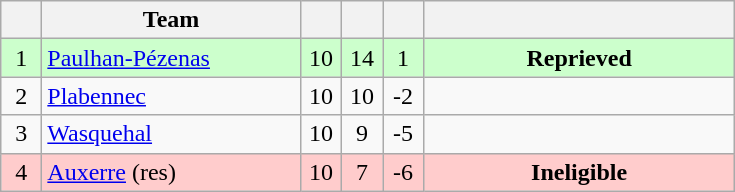<table class="wikitable" style="text-align: center;">
<tr>
<th width=20></th>
<th width=165>Team</th>
<th width=20></th>
<th width=20></th>
<th width=20></th>
<th width=200></th>
</tr>
<tr bgcolor=#ccffcc>
<td>1</td>
<td align="left"><a href='#'>Paulhan-Pézenas</a></td>
<td>10</td>
<td>14</td>
<td>1</td>
<td><strong>Reprieved</strong></td>
</tr>
<tr>
<td>2</td>
<td align="left"><a href='#'>Plabennec</a></td>
<td>10</td>
<td>10</td>
<td>-2</td>
<td></td>
</tr>
<tr>
<td>3</td>
<td align="left"><a href='#'>Wasquehal</a></td>
<td>10</td>
<td>9</td>
<td>-5</td>
<td></td>
</tr>
<tr bgcolor=#ffcccc>
<td>4</td>
<td align="left"><a href='#'>Auxerre</a> (res)</td>
<td>10</td>
<td>7</td>
<td>-6</td>
<td><strong>Ineligible</strong></td>
</tr>
</table>
